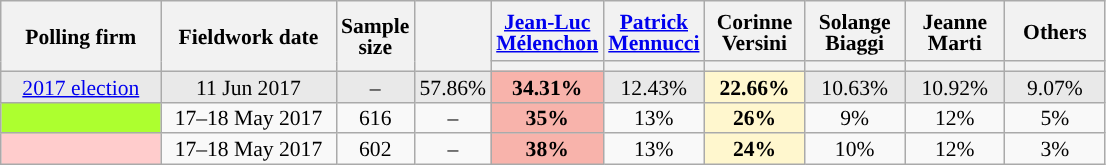<table class="wikitable sortable" style="text-align:center;font-size:90%;line-height:14px;">
<tr style="height:40px;">
<th style="width:100px;" rowspan="2">Polling firm</th>
<th style="width:110px;" rowspan="2">Fieldwork date</th>
<th style="width:35px;" rowspan="2">Sample<br>size</th>
<th style="width:30px;" rowspan="2"></th>
<th class="unsortable" style="width:60px;"><a href='#'>Jean-Luc Mélenchon</a><br></th>
<th class="unsortable" style="width:60px;"><a href='#'>Patrick Mennucci</a><br></th>
<th class="unsortable" style="width:60px;">Corinne Versini<br></th>
<th class="unsortable" style="width:60px;">Solange Biaggi<br></th>
<th class="unsortable" style="width:60px;">Jeanne Marti<br></th>
<th class="unsortable" style="width:60px;">Others</th>
</tr>
<tr>
<th style="background:"></th>
<th style="background:"></th>
<th style="background:"></th>
<th style="background:"></th>
<th style="background:"></th>
<th style="background:"></th>
</tr>
<tr style="background:#E9E9E9;">
<td><a href='#'>2017 election</a></td>
<td data-sort-value="2017-06-11">11 Jun 2017</td>
<td>–</td>
<td>57.86%</td>
<td style="background:#F8B3AB;"><strong>34.31%</strong></td>
<td>12.43%</td>
<td style="background:#FFF7CE;"><strong>22.66%</strong></td>
<td>10.63%</td>
<td>10.92%</td>
<td>9.07%</td>
</tr>
<tr>
<td style="background:GreenYellow;"></td>
<td data-sort-value="2017-05-18">17–18 May 2017</td>
<td>616</td>
<td>–</td>
<td style="background:#F8B3AB;"><strong>35%</strong></td>
<td>13%</td>
<td style="background:#FFF7CE;"><strong>26%</strong></td>
<td>9%</td>
<td>12%</td>
<td>5%</td>
</tr>
<tr>
<td style="background:#FFCCCC;"></td>
<td data-sort-value="2017-05-18">17–18 May 2017</td>
<td>602</td>
<td>–</td>
<td style="background:#F8B3AB;"><strong>38%</strong></td>
<td>13%</td>
<td style="background:#FFF7CE;"><strong>24%</strong></td>
<td>10%</td>
<td>12%</td>
<td>3%</td>
</tr>
</table>
